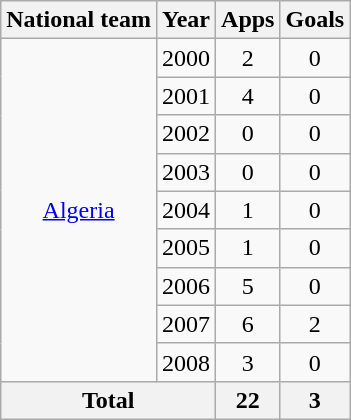<table class="wikitable" style="text-align:center">
<tr>
<th>National team</th>
<th>Year</th>
<th>Apps</th>
<th>Goals</th>
</tr>
<tr>
<td rowspan="9"><a href='#'>Algeria</a></td>
<td>2000</td>
<td>2</td>
<td>0</td>
</tr>
<tr>
<td>2001</td>
<td>4</td>
<td>0</td>
</tr>
<tr>
<td>2002</td>
<td>0</td>
<td>0</td>
</tr>
<tr>
<td>2003</td>
<td>0</td>
<td>0</td>
</tr>
<tr>
<td>2004</td>
<td>1</td>
<td>0</td>
</tr>
<tr>
<td>2005</td>
<td>1</td>
<td>0</td>
</tr>
<tr>
<td>2006</td>
<td>5</td>
<td>0</td>
</tr>
<tr>
<td>2007</td>
<td>6</td>
<td>2</td>
</tr>
<tr>
<td>2008</td>
<td>3</td>
<td>0</td>
</tr>
<tr>
<th colspan="2">Total</th>
<th>22</th>
<th>3</th>
</tr>
</table>
